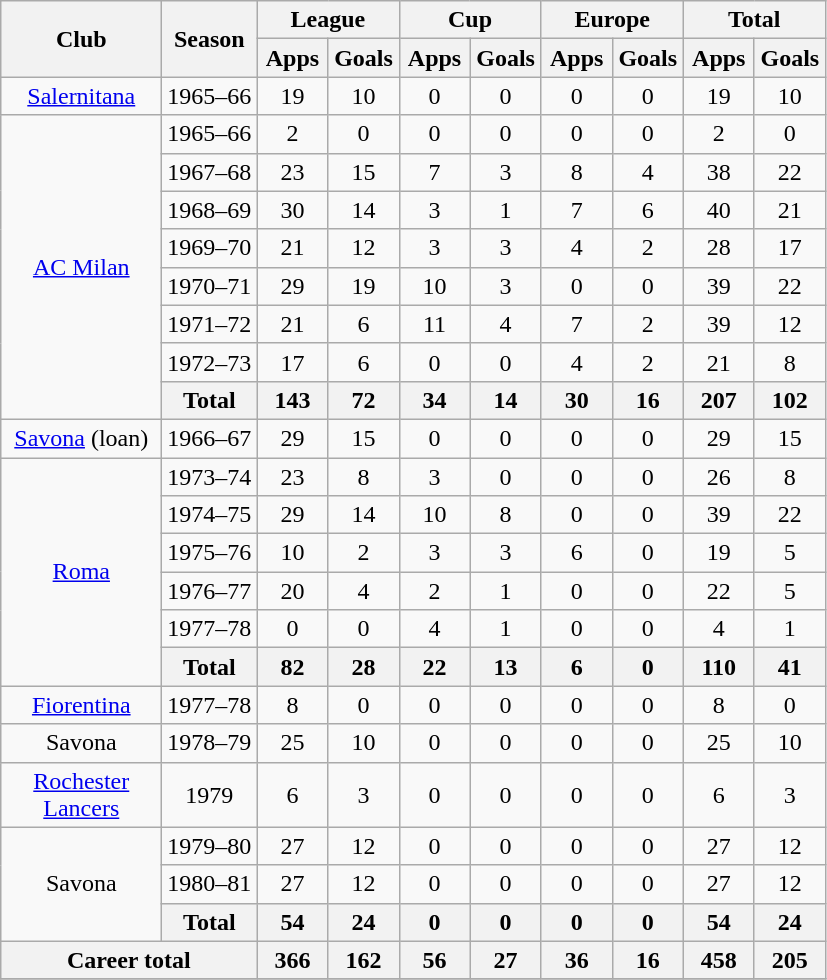<table class="wikitable" style="text-align:center">
<tr>
<th rowspan="2" width="100">Club</th>
<th rowspan="2">Season</th>
<th colspan="2">League</th>
<th colspan="2">Cup</th>
<th colspan="2">Europe</th>
<th colspan="2">Total</th>
</tr>
<tr>
<th width="40">Apps</th>
<th width="40">Goals</th>
<th width="40">Apps</th>
<th width="40">Goals</th>
<th width="40">Apps</th>
<th width="40">Goals</th>
<th width="40">Apps</th>
<th width="40">Goals</th>
</tr>
<tr>
<td><a href='#'>Salernitana</a></td>
<td>1965–66</td>
<td>19</td>
<td>10</td>
<td>0</td>
<td>0</td>
<td>0</td>
<td>0</td>
<td>19</td>
<td>10</td>
</tr>
<tr>
<td rowspan="8"><a href='#'>AC Milan</a></td>
<td>1965–66</td>
<td>2</td>
<td>0</td>
<td>0</td>
<td>0</td>
<td>0</td>
<td>0</td>
<td>2</td>
<td>0</td>
</tr>
<tr>
<td>1967–68</td>
<td>23</td>
<td>15</td>
<td>7</td>
<td>3</td>
<td>8</td>
<td>4</td>
<td>38</td>
<td>22</td>
</tr>
<tr>
<td>1968–69</td>
<td>30</td>
<td>14</td>
<td>3</td>
<td>1</td>
<td>7</td>
<td>6</td>
<td>40</td>
<td>21</td>
</tr>
<tr>
<td>1969–70</td>
<td>21</td>
<td>12</td>
<td>3</td>
<td>3</td>
<td>4</td>
<td>2</td>
<td>28</td>
<td>17</td>
</tr>
<tr>
<td>1970–71</td>
<td>29</td>
<td>19</td>
<td>10</td>
<td>3</td>
<td>0</td>
<td>0</td>
<td>39</td>
<td>22</td>
</tr>
<tr>
<td>1971–72</td>
<td>21</td>
<td>6</td>
<td>11</td>
<td>4</td>
<td>7</td>
<td>2</td>
<td>39</td>
<td>12</td>
</tr>
<tr>
<td>1972–73</td>
<td>17</td>
<td>6</td>
<td>0</td>
<td>0</td>
<td>4</td>
<td>2</td>
<td>21</td>
<td>8</td>
</tr>
<tr>
<th colspan="1">Total</th>
<th>143</th>
<th>72</th>
<th>34</th>
<th>14</th>
<th>30</th>
<th>16</th>
<th>207</th>
<th>102</th>
</tr>
<tr>
<td><a href='#'>Savona</a> (loan)</td>
<td>1966–67</td>
<td>29</td>
<td>15</td>
<td>0</td>
<td>0</td>
<td>0</td>
<td>0</td>
<td>29</td>
<td>15</td>
</tr>
<tr>
<td rowspan="6"><a href='#'>Roma</a></td>
<td>1973–74</td>
<td>23</td>
<td>8</td>
<td>3</td>
<td>0</td>
<td>0</td>
<td>0</td>
<td>26</td>
<td>8</td>
</tr>
<tr>
<td>1974–75</td>
<td>29</td>
<td>14</td>
<td>10</td>
<td>8</td>
<td>0</td>
<td>0</td>
<td>39</td>
<td>22</td>
</tr>
<tr>
<td>1975–76</td>
<td>10</td>
<td>2</td>
<td>3</td>
<td>3</td>
<td>6</td>
<td>0</td>
<td>19</td>
<td>5</td>
</tr>
<tr>
<td>1976–77</td>
<td>20</td>
<td>4</td>
<td>2</td>
<td>1</td>
<td>0</td>
<td>0</td>
<td>22</td>
<td>5</td>
</tr>
<tr>
<td>1977–78</td>
<td>0</td>
<td>0</td>
<td>4</td>
<td>1</td>
<td>0</td>
<td>0</td>
<td>4</td>
<td>1</td>
</tr>
<tr>
<th colspan="1">Total</th>
<th>82</th>
<th>28</th>
<th>22</th>
<th>13</th>
<th>6</th>
<th>0</th>
<th>110</th>
<th>41</th>
</tr>
<tr>
<td><a href='#'>Fiorentina</a></td>
<td>1977–78</td>
<td>8</td>
<td>0</td>
<td>0</td>
<td>0</td>
<td>0</td>
<td>0</td>
<td>8</td>
<td>0</td>
</tr>
<tr>
<td>Savona</td>
<td>1978–79</td>
<td>25</td>
<td>10</td>
<td>0</td>
<td>0</td>
<td>0</td>
<td>0</td>
<td>25</td>
<td>10</td>
</tr>
<tr>
<td><a href='#'>Rochester Lancers</a></td>
<td>1979</td>
<td>6</td>
<td>3</td>
<td>0</td>
<td>0</td>
<td>0</td>
<td>0</td>
<td>6</td>
<td>3</td>
</tr>
<tr>
<td rowspan="3">Savona</td>
<td>1979–80</td>
<td>27</td>
<td>12</td>
<td>0</td>
<td>0</td>
<td>0</td>
<td>0</td>
<td>27</td>
<td>12</td>
</tr>
<tr>
<td>1980–81</td>
<td>27</td>
<td>12</td>
<td>0</td>
<td>0</td>
<td>0</td>
<td>0</td>
<td>27</td>
<td>12</td>
</tr>
<tr>
<th colspan="1">Total</th>
<th>54</th>
<th>24</th>
<th>0</th>
<th>0</th>
<th>0</th>
<th>0</th>
<th>54</th>
<th>24</th>
</tr>
<tr>
<th colspan="2">Career total</th>
<th>366</th>
<th>162</th>
<th>56</th>
<th>27</th>
<th>36</th>
<th>16</th>
<th>458</th>
<th>205</th>
</tr>
<tr>
</tr>
</table>
